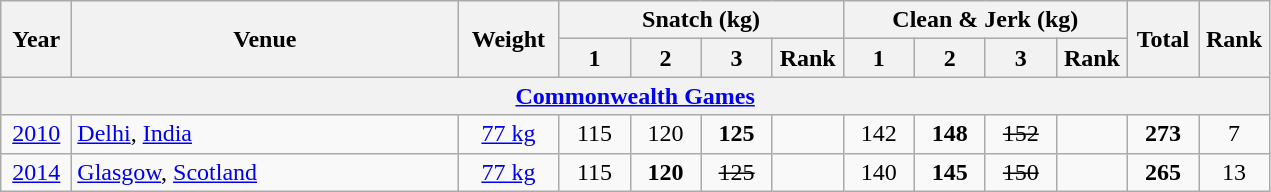<table class = "wikitable" style="text-align:center;">
<tr>
<th rowspan=2 width=40>Year</th>
<th rowspan=2 width=250>Venue</th>
<th rowspan=2 width=60>Weight</th>
<th colspan=4>Snatch (kg)</th>
<th colspan=4>Clean & Jerk (kg)</th>
<th rowspan=2 width=40>Total</th>
<th rowspan=2 width=40>Rank</th>
</tr>
<tr>
<th width=40>1</th>
<th width=40>2</th>
<th width=40>3</th>
<th width=40>Rank</th>
<th width=40>1</th>
<th width=40>2</th>
<th width=40>3</th>
<th width=40>Rank</th>
</tr>
<tr>
<th colspan=13><a href='#'>Commonwealth Games</a></th>
</tr>
<tr>
<td><a href='#'>2010</a></td>
<td align=left> <a href='#'>Delhi</a>, <a href='#'>India</a></td>
<td><a href='#'>77 kg</a></td>
<td>115</td>
<td>120</td>
<td><strong>125</strong></td>
<td></td>
<td>142</td>
<td><strong>148</strong></td>
<td><s>152</s></td>
<td></td>
<td><strong>273</strong></td>
<td>7</td>
</tr>
<tr>
<td><a href='#'>2014</a></td>
<td align=left> <a href='#'>Glasgow</a>, <a href='#'>Scotland</a></td>
<td><a href='#'>77 kg</a></td>
<td>115</td>
<td><strong>120</strong></td>
<td><s>125</s></td>
<td></td>
<td>140</td>
<td><strong>145</strong></td>
<td><s>150</s></td>
<td></td>
<td><strong>265</strong></td>
<td>13</td>
</tr>
</table>
